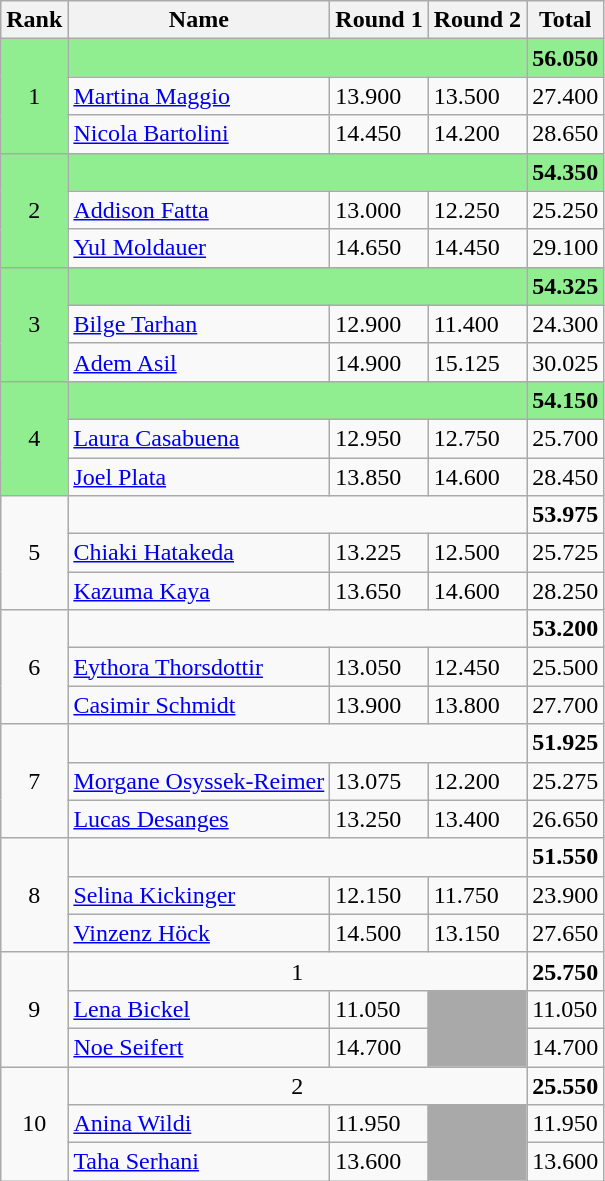<table class="wikitable" white-space:nowrap">
<tr>
<th>Rank</th>
<th>Name</th>
<th>Round 1</th>
<th>Round 2</th>
<th>Total</th>
</tr>
<tr bgcolor="lightgreen">
<td rowspan="3" align=center>1</td>
<td align=center colspan="3"></td>
<td><strong>56.050</strong></td>
</tr>
<tr>
<td><a href='#'>Martina Maggio</a></td>
<td> 13.900</td>
<td> 13.500</td>
<td>27.400</td>
</tr>
<tr>
<td><a href='#'>Nicola Bartolini</a></td>
<td> 14.450</td>
<td> 14.200</td>
<td>28.650</td>
</tr>
<tr bgcolor="lightgreen">
<td rowspan="3" align=center>2</td>
<td align=center colspan="3"></td>
<td><strong>54.350</strong></td>
</tr>
<tr>
<td><a href='#'>Addison Fatta</a></td>
<td> 13.000</td>
<td> 12.250</td>
<td>25.250</td>
</tr>
<tr>
<td><a href='#'>Yul Moldauer</a></td>
<td> 14.650</td>
<td> 14.450</td>
<td>29.100</td>
</tr>
<tr bgcolor="lightgreen">
<td rowspan="3" align=center>3</td>
<td align=center colspan="3"></td>
<td><strong>54.325</strong></td>
</tr>
<tr>
<td><a href='#'>Bilge Tarhan</a></td>
<td> 12.900</td>
<td> 11.400</td>
<td>24.300</td>
</tr>
<tr>
<td><a href='#'>Adem Asil</a></td>
<td> 14.900</td>
<td> 15.125</td>
<td>30.025</td>
</tr>
<tr bgcolor="lightgreen">
<td rowspan="3" align=center>4</td>
<td align=center colspan="3"></td>
<td><strong>54.150</strong></td>
</tr>
<tr>
<td><a href='#'>Laura Casabuena</a></td>
<td> 12.950</td>
<td> 12.750</td>
<td>25.700</td>
</tr>
<tr>
<td><a href='#'>Joel Plata</a></td>
<td> 13.850</td>
<td> 14.600</td>
<td>28.450</td>
</tr>
<tr>
<td rowspan="3" align=center>5</td>
<td align=center colspan="3"></td>
<td><strong>53.975</strong></td>
</tr>
<tr>
<td><a href='#'>Chiaki Hatakeda</a></td>
<td> 13.225</td>
<td> 12.500</td>
<td>25.725</td>
</tr>
<tr>
<td><a href='#'>Kazuma Kaya</a></td>
<td> 13.650</td>
<td> 14.600</td>
<td>28.250</td>
</tr>
<tr>
<td rowspan="3" align=center>6</td>
<td align=center colspan="3"></td>
<td><strong>53.200</strong></td>
</tr>
<tr>
<td><a href='#'>Eythora Thorsdottir</a></td>
<td> 13.050</td>
<td> 12.450</td>
<td>25.500</td>
</tr>
<tr>
<td><a href='#'>Casimir Schmidt</a></td>
<td> 13.900</td>
<td> 13.800</td>
<td>27.700</td>
</tr>
<tr>
<td rowspan="3" align=center>7</td>
<td align=center colspan="3"></td>
<td><strong>51.925</strong></td>
</tr>
<tr>
<td><a href='#'>Morgane Osyssek-Reimer</a></td>
<td> 13.075</td>
<td> 12.200</td>
<td>25.275</td>
</tr>
<tr>
<td><a href='#'>Lucas Desanges</a></td>
<td> 13.250</td>
<td> 13.400</td>
<td>26.650</td>
</tr>
<tr>
<td rowspan="3" align=center>8</td>
<td align=center colspan="3"></td>
<td><strong>51.550</strong></td>
</tr>
<tr>
<td><a href='#'>Selina Kickinger</a></td>
<td> 12.150</td>
<td> 11.750</td>
<td>23.900</td>
</tr>
<tr>
<td><a href='#'>Vinzenz Höck</a></td>
<td> 14.500</td>
<td> 13.150</td>
<td>27.650</td>
</tr>
<tr>
<td rowspan="3" align=center>9</td>
<td align=center colspan="3"> 1</td>
<td><strong>25.750</strong></td>
</tr>
<tr>
<td><a href='#'>Lena Bickel</a></td>
<td> 11.050</td>
<td rowspan="2" bgcolor="darkgrey"></td>
<td>11.050</td>
</tr>
<tr>
<td><a href='#'>Noe Seifert</a></td>
<td> 14.700</td>
<td>14.700</td>
</tr>
<tr>
<td rowspan="3" align=center>10</td>
<td align=center colspan="3"> 2</td>
<td><strong>25.550</strong></td>
</tr>
<tr>
<td><a href='#'>Anina Wildi</a></td>
<td align=left> 11.950</td>
<td rowspan="2" bgcolor="darkgrey"></td>
<td align=center>11.950</td>
</tr>
<tr>
<td><a href='#'>Taha Serhani</a></td>
<td> 13.600</td>
<td>13.600</td>
</tr>
</table>
